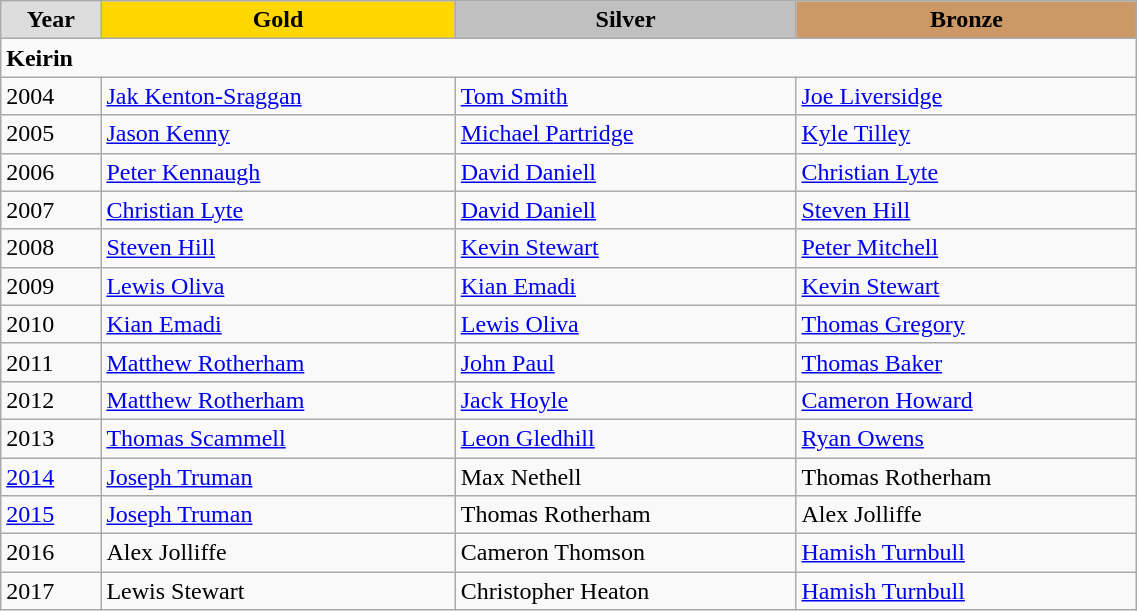<table class="wikitable" style="width: 60%; text-align:left;">
<tr style="text-align:center; font-weight:bold;">
<td style="background:#ddd; ">Year</td>
<td style="background:gold; ">Gold</td>
<td style="background:silver; ">Silver</td>
<td style="background:#c96; ">Bronze</td>
</tr>
<tr>
<td colspan=4><strong>Keirin</strong></td>
</tr>
<tr>
<td>2004</td>
<td><a href='#'>Jak Kenton-Sraggan</a></td>
<td><a href='#'>Tom Smith</a></td>
<td><a href='#'>Joe Liversidge</a></td>
</tr>
<tr>
<td>2005</td>
<td><a href='#'>Jason Kenny</a></td>
<td><a href='#'>Michael Partridge</a></td>
<td><a href='#'>Kyle Tilley</a></td>
</tr>
<tr>
<td>2006</td>
<td><a href='#'>Peter Kennaugh</a></td>
<td><a href='#'>David Daniell</a></td>
<td><a href='#'>Christian Lyte</a></td>
</tr>
<tr>
<td>2007</td>
<td><a href='#'>Christian Lyte</a></td>
<td><a href='#'>David Daniell</a></td>
<td><a href='#'>Steven Hill</a></td>
</tr>
<tr>
<td>2008</td>
<td><a href='#'>Steven Hill</a></td>
<td><a href='#'>Kevin Stewart</a></td>
<td><a href='#'>Peter Mitchell</a></td>
</tr>
<tr>
<td>2009</td>
<td><a href='#'>Lewis Oliva</a></td>
<td><a href='#'>Kian Emadi</a></td>
<td><a href='#'>Kevin Stewart</a></td>
</tr>
<tr>
<td>2010</td>
<td><a href='#'>Kian Emadi</a></td>
<td><a href='#'>Lewis Oliva</a></td>
<td><a href='#'>Thomas Gregory</a></td>
</tr>
<tr>
<td>2011</td>
<td><a href='#'>Matthew Rotherham</a></td>
<td><a href='#'>John Paul</a></td>
<td><a href='#'>Thomas Baker</a></td>
</tr>
<tr>
<td>2012</td>
<td><a href='#'>Matthew Rotherham</a></td>
<td><a href='#'>Jack Hoyle</a></td>
<td><a href='#'>Cameron Howard</a></td>
</tr>
<tr>
<td>2013</td>
<td><a href='#'>Thomas Scammell</a></td>
<td><a href='#'>Leon Gledhill</a></td>
<td><a href='#'>Ryan Owens</a></td>
</tr>
<tr>
<td><a href='#'>2014</a></td>
<td><a href='#'>Joseph Truman</a></td>
<td>Max Nethell</td>
<td>Thomas Rotherham</td>
</tr>
<tr>
<td><a href='#'>2015</a></td>
<td><a href='#'>Joseph Truman</a></td>
<td>Thomas Rotherham</td>
<td>Alex Jolliffe</td>
</tr>
<tr>
<td>2016</td>
<td>Alex Jolliffe</td>
<td>Cameron Thomson</td>
<td><a href='#'>Hamish Turnbull</a></td>
</tr>
<tr>
<td>2017</td>
<td>Lewis Stewart</td>
<td>Christopher Heaton</td>
<td><a href='#'>Hamish Turnbull</a></td>
</tr>
</table>
